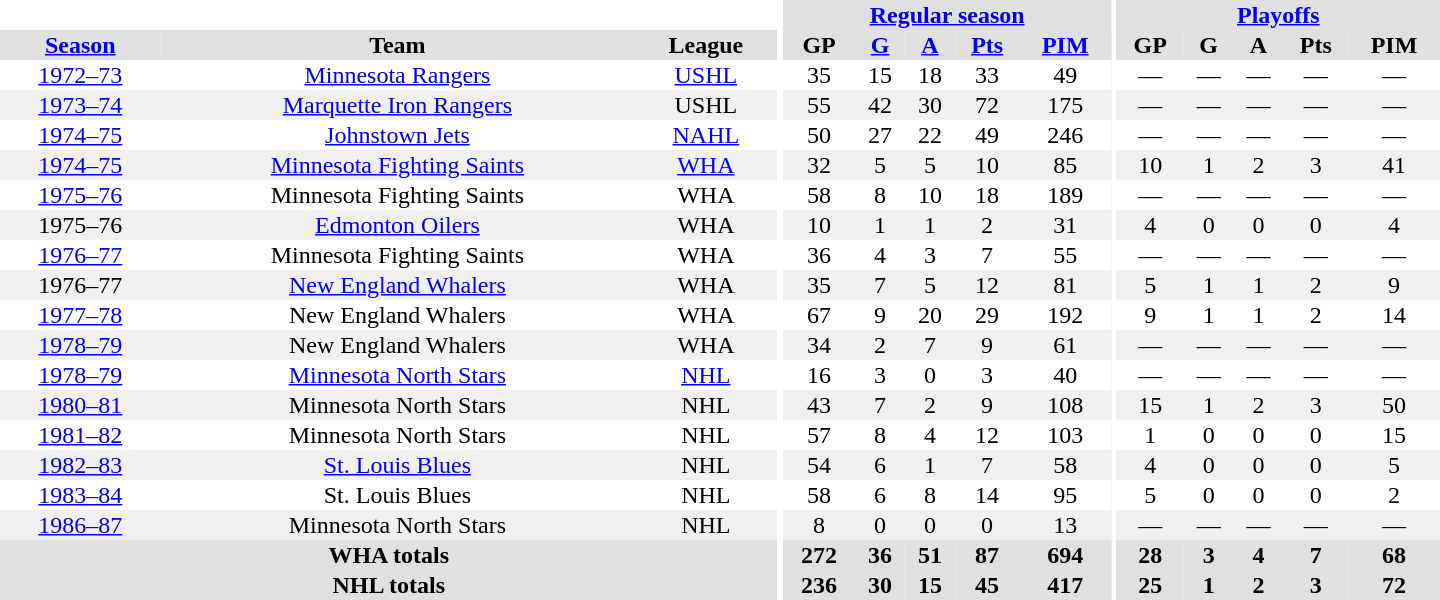<table border="0" cellpadding="1" cellspacing="0" style="text-align:center; width:60em">
<tr bgcolor="#e0e0e0">
<th colspan="3" bgcolor="#ffffff"></th>
<th rowspan="100" bgcolor="#ffffff"></th>
<th colspan="5"><a href='#'>Regular season</a></th>
<th rowspan="100" bgcolor="#ffffff"></th>
<th colspan="5"><a href='#'>Playoffs</a></th>
</tr>
<tr bgcolor="#e0e0e0">
<th><a href='#'>Season</a></th>
<th>Team</th>
<th>League</th>
<th>GP</th>
<th><a href='#'>G</a></th>
<th><a href='#'>A</a></th>
<th><a href='#'>Pts</a></th>
<th><a href='#'>PIM</a></th>
<th>GP</th>
<th>G</th>
<th>A</th>
<th>Pts</th>
<th>PIM</th>
</tr>
<tr>
<td><a href='#'>1972–73</a></td>
<td><a href='#'>Minnesota Rangers</a></td>
<td><a href='#'>USHL</a></td>
<td>35</td>
<td>15</td>
<td>18</td>
<td>33</td>
<td>49</td>
<td>—</td>
<td>—</td>
<td>—</td>
<td>—</td>
<td>—</td>
</tr>
<tr bgcolor="#f0f0f0">
<td><a href='#'>1973–74</a></td>
<td><a href='#'>Marquette Iron Rangers</a></td>
<td>USHL</td>
<td>55</td>
<td>42</td>
<td>30</td>
<td>72</td>
<td>175</td>
<td>—</td>
<td>—</td>
<td>—</td>
<td>—</td>
<td>—</td>
</tr>
<tr>
<td><a href='#'>1974–75</a></td>
<td><a href='#'>Johnstown Jets</a></td>
<td><a href='#'>NAHL</a></td>
<td>50</td>
<td>27</td>
<td>22</td>
<td>49</td>
<td>246</td>
<td>—</td>
<td>—</td>
<td>—</td>
<td>—</td>
<td>—</td>
</tr>
<tr bgcolor="#f0f0f0">
<td><a href='#'>1974–75</a></td>
<td><a href='#'>Minnesota Fighting Saints</a></td>
<td><a href='#'>WHA</a></td>
<td>32</td>
<td>5</td>
<td>5</td>
<td>10</td>
<td>85</td>
<td>10</td>
<td>1</td>
<td>2</td>
<td>3</td>
<td>41</td>
</tr>
<tr>
<td><a href='#'>1975–76</a></td>
<td>Minnesota Fighting Saints</td>
<td>WHA</td>
<td>58</td>
<td>8</td>
<td>10</td>
<td>18</td>
<td>189</td>
<td>—</td>
<td>—</td>
<td>—</td>
<td>—</td>
<td>—</td>
</tr>
<tr bgcolor="#f0f0f0">
<td>1975–76</td>
<td><a href='#'>Edmonton Oilers</a></td>
<td>WHA</td>
<td>10</td>
<td>1</td>
<td>1</td>
<td>2</td>
<td>31</td>
<td>4</td>
<td>0</td>
<td>0</td>
<td>0</td>
<td>4</td>
</tr>
<tr>
<td><a href='#'>1976–77</a></td>
<td>Minnesota Fighting Saints</td>
<td>WHA</td>
<td>36</td>
<td>4</td>
<td>3</td>
<td>7</td>
<td>55</td>
<td>—</td>
<td>—</td>
<td>—</td>
<td>—</td>
<td>—</td>
</tr>
<tr bgcolor="#f0f0f0">
<td>1976–77</td>
<td><a href='#'>New England Whalers</a></td>
<td>WHA</td>
<td>35</td>
<td>7</td>
<td>5</td>
<td>12</td>
<td>81</td>
<td>5</td>
<td>1</td>
<td>1</td>
<td>2</td>
<td>9</td>
</tr>
<tr>
<td><a href='#'>1977–78</a></td>
<td>New England Whalers</td>
<td>WHA</td>
<td>67</td>
<td>9</td>
<td>20</td>
<td>29</td>
<td>192</td>
<td>9</td>
<td>1</td>
<td>1</td>
<td>2</td>
<td>14</td>
</tr>
<tr bgcolor="#f0f0f0">
<td><a href='#'>1978–79</a></td>
<td>New England Whalers</td>
<td>WHA</td>
<td>34</td>
<td>2</td>
<td>7</td>
<td>9</td>
<td>61</td>
<td>—</td>
<td>—</td>
<td>—</td>
<td>—</td>
<td>—</td>
</tr>
<tr>
<td><a href='#'>1978–79</a></td>
<td><a href='#'>Minnesota North Stars</a></td>
<td><a href='#'>NHL</a></td>
<td>16</td>
<td>3</td>
<td>0</td>
<td>3</td>
<td>40</td>
<td>—</td>
<td>—</td>
<td>—</td>
<td>—</td>
<td>—</td>
</tr>
<tr bgcolor="#f0f0f0">
<td><a href='#'>1980–81</a></td>
<td>Minnesota North Stars</td>
<td>NHL</td>
<td>43</td>
<td>7</td>
<td>2</td>
<td>9</td>
<td>108</td>
<td>15</td>
<td>1</td>
<td>2</td>
<td>3</td>
<td>50</td>
</tr>
<tr>
<td><a href='#'>1981–82</a></td>
<td>Minnesota North Stars</td>
<td>NHL</td>
<td>57</td>
<td>8</td>
<td>4</td>
<td>12</td>
<td>103</td>
<td>1</td>
<td>0</td>
<td>0</td>
<td>0</td>
<td>15</td>
</tr>
<tr bgcolor="#f0f0f0">
<td><a href='#'>1982–83</a></td>
<td><a href='#'>St. Louis Blues</a></td>
<td>NHL</td>
<td>54</td>
<td>6</td>
<td>1</td>
<td>7</td>
<td>58</td>
<td>4</td>
<td>0</td>
<td>0</td>
<td>0</td>
<td>5</td>
</tr>
<tr>
<td><a href='#'>1983–84</a></td>
<td>St. Louis Blues</td>
<td>NHL</td>
<td>58</td>
<td>6</td>
<td>8</td>
<td>14</td>
<td>95</td>
<td>5</td>
<td>0</td>
<td>0</td>
<td>0</td>
<td>2</td>
</tr>
<tr bgcolor="#f0f0f0">
<td><a href='#'>1986–87</a></td>
<td>Minnesota North Stars</td>
<td>NHL</td>
<td>8</td>
<td>0</td>
<td>0</td>
<td>0</td>
<td>13</td>
<td>—</td>
<td>—</td>
<td>—</td>
<td>—</td>
<td>—</td>
</tr>
<tr bgcolor="#e0e0e0">
<th colspan="3">WHA totals</th>
<th>272</th>
<th>36</th>
<th>51</th>
<th>87</th>
<th>694</th>
<th>28</th>
<th>3</th>
<th>4</th>
<th>7</th>
<th>68</th>
</tr>
<tr bgcolor="#e0e0e0">
<th colspan="3">NHL totals</th>
<th>236</th>
<th>30</th>
<th>15</th>
<th>45</th>
<th>417</th>
<th>25</th>
<th>1</th>
<th>2</th>
<th>3</th>
<th>72</th>
</tr>
</table>
